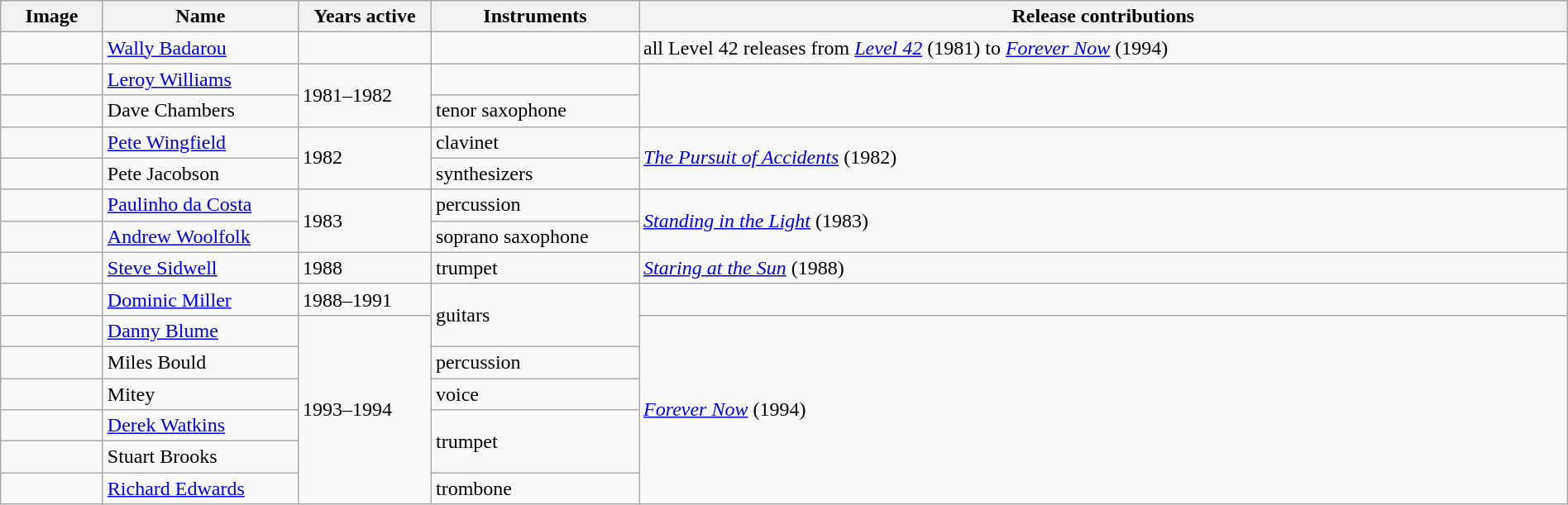<table class="wikitable" border="1" width="100%">
<tr>
<th width="75">Image</th>
<th width="150">Name</th>
<th width="100">Years active</th>
<th width="160">Instruments</th>
<th>Release contributions</th>
</tr>
<tr>
<td></td>
<td><a href='#'>Wally Badarou</a></td>
<td></td>
<td></td>
<td>all Level 42 releases from <em><a href='#'>Level 42</a></em> (1981) to <em><a href='#'>Forever Now</a></em> (1994)</td>
</tr>
<tr>
<td></td>
<td><a href='#'>Leroy Williams</a></td>
<td rowspan="2">1981–1982</td>
<td></td>
<td rowspan="2"></td>
</tr>
<tr>
<td></td>
<td>Dave Chambers</td>
<td>tenor saxophone</td>
</tr>
<tr>
<td></td>
<td><a href='#'>Pete Wingfield</a></td>
<td rowspan="2">1982</td>
<td>clavinet</td>
<td rowspan="2"><em><a href='#'>The Pursuit of Accidents</a></em> (1982)</td>
</tr>
<tr>
<td></td>
<td>Pete Jacobson</td>
<td>synthesizers</td>
</tr>
<tr>
<td></td>
<td><a href='#'>Paulinho da Costa</a></td>
<td rowspan="2">1983</td>
<td>percussion</td>
<td rowspan="2"><em><a href='#'>Standing in the Light</a></em> (1983)</td>
</tr>
<tr>
<td></td>
<td><a href='#'>Andrew Woolfolk</a></td>
<td>soprano saxophone</td>
</tr>
<tr>
<td></td>
<td><a href='#'>Steve Sidwell</a></td>
<td>1988</td>
<td>trumpet</td>
<td><em><a href='#'>Staring at the Sun</a></em> (1988)</td>
</tr>
<tr>
<td></td>
<td><a href='#'>Dominic Miller</a></td>
<td>1988–1991</td>
<td rowspan="2">guitars</td>
<td></td>
</tr>
<tr>
<td></td>
<td><a href='#'>Danny Blume</a></td>
<td rowspan="6">1993–1994</td>
<td rowspan="6"><em><a href='#'>Forever Now</a></em> (1994)</td>
</tr>
<tr>
<td></td>
<td>Miles Bould</td>
<td>percussion</td>
</tr>
<tr>
<td></td>
<td>Mitey</td>
<td>voice</td>
</tr>
<tr>
<td></td>
<td><a href='#'>Derek Watkins</a></td>
<td rowspan="2">trumpet</td>
</tr>
<tr>
<td></td>
<td>Stuart Brooks</td>
</tr>
<tr>
<td></td>
<td><a href='#'>Richard Edwards</a></td>
<td>trombone</td>
</tr>
</table>
